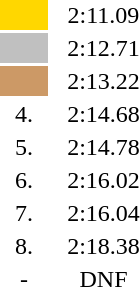<table style="text-align:center">
<tr>
<td width=30 bgcolor=gold></td>
<td align=left></td>
<td width=60>2:11.09</td>
</tr>
<tr>
<td bgcolor=silver></td>
<td align=left></td>
<td>2:12.71</td>
</tr>
<tr>
<td bgcolor=cc9966></td>
<td align=left></td>
<td>2:13.22</td>
</tr>
<tr>
<td>4.</td>
<td align=left></td>
<td>2:14.68</td>
</tr>
<tr>
<td>5.</td>
<td align=left></td>
<td>2:14.78</td>
</tr>
<tr>
<td>6.</td>
<td align=left></td>
<td>2:16.02</td>
</tr>
<tr>
<td>7.</td>
<td align=left></td>
<td>2:16.04</td>
</tr>
<tr>
<td>8.</td>
<td align=left></td>
<td>2:18.38</td>
</tr>
<tr>
<td>-</td>
<td align=left></td>
<td>DNF</td>
</tr>
</table>
